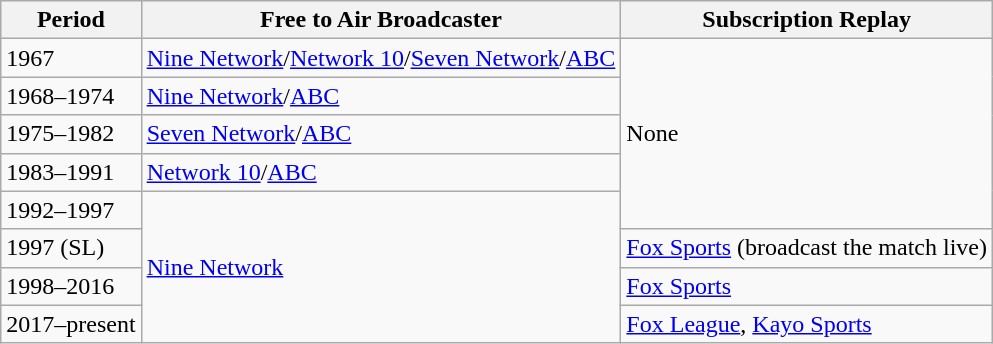<table class="wikitable">
<tr>
<th>Period</th>
<th>Free to Air Broadcaster</th>
<th>Subscription Replay</th>
</tr>
<tr>
<td>1967</td>
<td><a href='#'>Nine Network</a>/<a href='#'>Network 10</a>/<a href='#'>Seven Network</a>/<a href='#'>ABC</a></td>
<td rowspan="5">None</td>
</tr>
<tr>
<td>1968–1974</td>
<td><a href='#'>Nine Network</a>/<a href='#'>ABC</a></td>
</tr>
<tr>
<td>1975–1982</td>
<td><a href='#'>Seven Network</a>/<a href='#'>ABC</a></td>
</tr>
<tr>
<td>1983–1991</td>
<td><a href='#'>Network 10</a>/<a href='#'>ABC</a></td>
</tr>
<tr>
<td>1992–1997</td>
<td rowspan="4"><a href='#'>Nine Network</a></td>
</tr>
<tr>
<td>1997 (SL)</td>
<td><a href='#'>Fox Sports</a> (broadcast the match live)</td>
</tr>
<tr>
<td>1998–2016</td>
<td><a href='#'>Fox Sports</a></td>
</tr>
<tr>
<td>2017–present</td>
<td><a href='#'>Fox League</a>, <a href='#'>Kayo Sports</a></td>
</tr>
</table>
